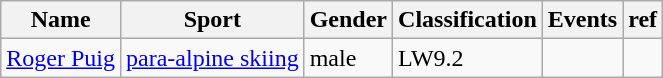<table class="wikitable">
<tr>
<th>Name</th>
<th>Sport</th>
<th>Gender</th>
<th>Classification</th>
<th>Events</th>
<th>ref</th>
</tr>
<tr>
<td><a href='#'>Roger Puig</a></td>
<td><a href='#'>para-alpine skiing</a></td>
<td>male</td>
<td>LW9.2</td>
<td></td>
<td></td>
</tr>
</table>
